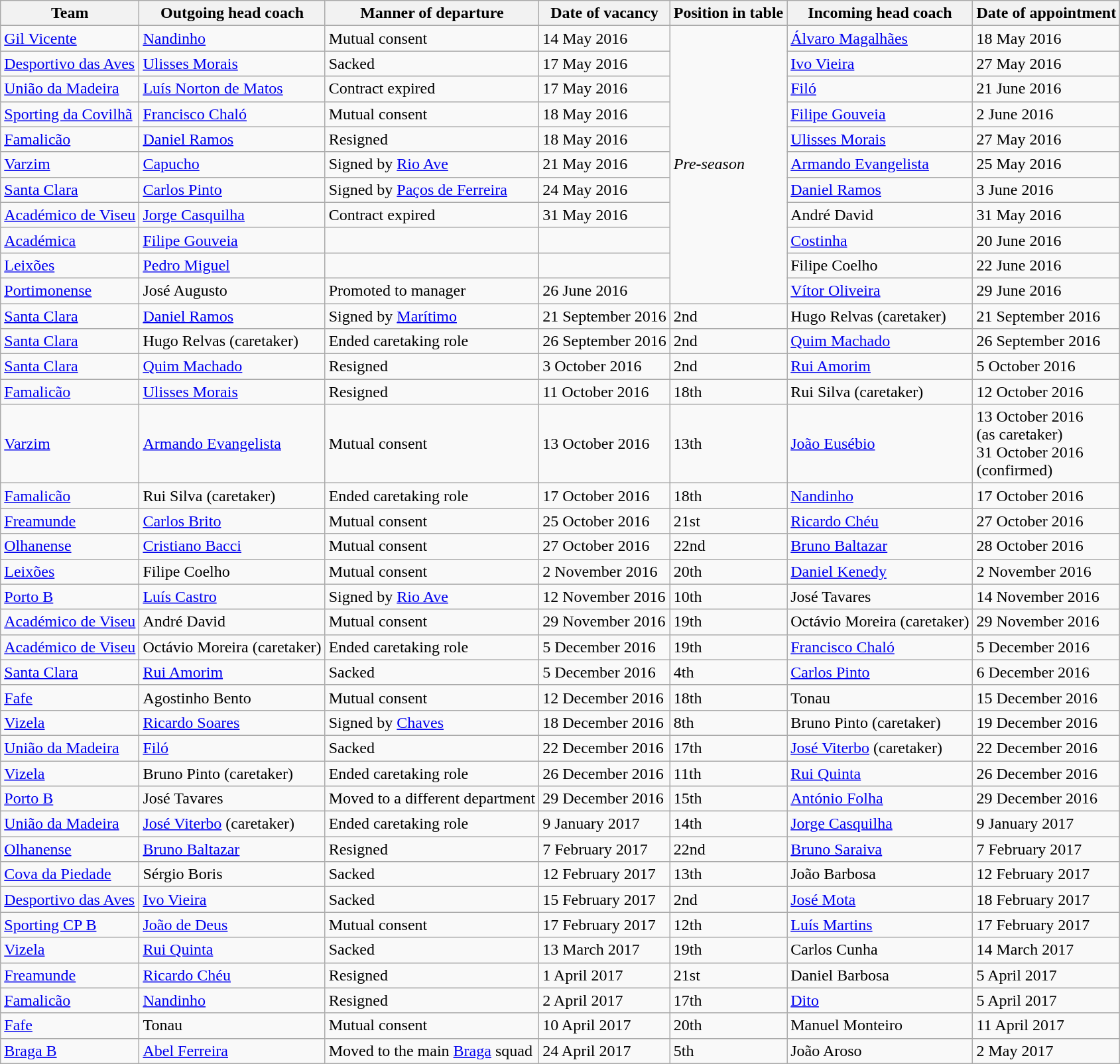<table class="wikitable sortable">
<tr>
<th>Team</th>
<th>Outgoing head coach</th>
<th>Manner of departure</th>
<th>Date of vacancy</th>
<th>Position in table</th>
<th>Incoming head coach</th>
<th>Date of appointment</th>
</tr>
<tr>
<td><a href='#'>Gil Vicente</a></td>
<td> <a href='#'>Nandinho</a></td>
<td>Mutual consent</td>
<td>14 May 2016</td>
<td rowspan=11><em>Pre-season</em></td>
<td> <a href='#'>Álvaro Magalhães</a></td>
<td>18 May 2016</td>
</tr>
<tr>
<td><a href='#'>Desportivo das Aves</a></td>
<td> <a href='#'>Ulisses Morais</a></td>
<td>Sacked</td>
<td>17 May 2016</td>
<td> <a href='#'>Ivo Vieira</a></td>
<td>27 May 2016</td>
</tr>
<tr>
<td><a href='#'>União da Madeira</a></td>
<td> <a href='#'>Luís Norton de Matos</a></td>
<td>Contract expired</td>
<td>17 May 2016</td>
<td> <a href='#'>Filó</a></td>
<td>21 June 2016</td>
</tr>
<tr>
<td><a href='#'>Sporting da Covilhã</a></td>
<td> <a href='#'>Francisco Chaló</a></td>
<td>Mutual consent</td>
<td>18 May 2016</td>
<td> <a href='#'>Filipe Gouveia</a></td>
<td>2 June 2016</td>
</tr>
<tr>
<td><a href='#'>Famalicão</a></td>
<td> <a href='#'>Daniel Ramos</a></td>
<td>Resigned</td>
<td>18 May 2016</td>
<td> <a href='#'>Ulisses Morais</a></td>
<td>27 May 2016</td>
</tr>
<tr>
<td><a href='#'>Varzim</a></td>
<td> <a href='#'>Capucho</a></td>
<td>Signed by <a href='#'>Rio Ave</a></td>
<td>21 May 2016</td>
<td> <a href='#'>Armando Evangelista</a></td>
<td>25 May 2016</td>
</tr>
<tr>
<td><a href='#'>Santa Clara</a></td>
<td> <a href='#'>Carlos Pinto</a></td>
<td>Signed by <a href='#'>Paços de Ferreira</a></td>
<td>24 May 2016</td>
<td> <a href='#'>Daniel Ramos</a></td>
<td>3 June 2016</td>
</tr>
<tr>
<td><a href='#'>Académico de Viseu</a></td>
<td> <a href='#'>Jorge Casquilha</a></td>
<td>Contract expired</td>
<td>31 May 2016</td>
<td> André David</td>
<td>31 May 2016</td>
</tr>
<tr>
<td><a href='#'>Académica</a></td>
<td> <a href='#'>Filipe Gouveia</a></td>
<td></td>
<td></td>
<td> <a href='#'>Costinha</a></td>
<td>20 June 2016</td>
</tr>
<tr>
<td><a href='#'>Leixões</a></td>
<td> <a href='#'>Pedro Miguel</a></td>
<td></td>
<td></td>
<td> Filipe Coelho</td>
<td>22 June 2016</td>
</tr>
<tr>
<td><a href='#'>Portimonense</a></td>
<td> José Augusto</td>
<td>Promoted to manager</td>
<td>26 June 2016</td>
<td> <a href='#'>Vítor Oliveira</a></td>
<td>29 June 2016</td>
</tr>
<tr>
<td><a href='#'>Santa Clara</a></td>
<td> <a href='#'>Daniel Ramos</a></td>
<td>Signed by <a href='#'>Marítimo</a></td>
<td>21 September 2016</td>
<td>2nd</td>
<td> Hugo Relvas (caretaker)</td>
<td>21 September 2016</td>
</tr>
<tr>
<td><a href='#'>Santa Clara</a></td>
<td> Hugo Relvas (caretaker)</td>
<td>Ended caretaking role</td>
<td>26 September 2016</td>
<td>2nd</td>
<td> <a href='#'>Quim Machado</a></td>
<td>26 September 2016</td>
</tr>
<tr>
<td><a href='#'>Santa Clara</a></td>
<td> <a href='#'>Quim Machado</a></td>
<td>Resigned</td>
<td>3 October 2016</td>
<td>2nd</td>
<td> <a href='#'>Rui Amorim</a></td>
<td>5 October 2016</td>
</tr>
<tr>
<td><a href='#'>Famalicão</a></td>
<td> <a href='#'>Ulisses Morais</a></td>
<td>Resigned</td>
<td>11 October 2016</td>
<td>18th</td>
<td> Rui Silva (caretaker)</td>
<td>12 October 2016</td>
</tr>
<tr>
<td><a href='#'>Varzim</a></td>
<td> <a href='#'>Armando Evangelista</a></td>
<td>Mutual consent</td>
<td>13 October 2016</td>
<td>13th</td>
<td> <a href='#'>João Eusébio</a></td>
<td>13 October 2016<br>(as caretaker)<br>31 October 2016<br>(confirmed)</td>
</tr>
<tr>
<td><a href='#'>Famalicão</a></td>
<td> Rui Silva (caretaker)</td>
<td>Ended caretaking role</td>
<td>17 October 2016</td>
<td>18th</td>
<td> <a href='#'>Nandinho</a></td>
<td>17 October 2016</td>
</tr>
<tr>
<td><a href='#'>Freamunde</a></td>
<td> <a href='#'>Carlos Brito</a></td>
<td>Mutual consent</td>
<td>25 October 2016</td>
<td>21st</td>
<td> <a href='#'>Ricardo Chéu</a></td>
<td>27 October 2016</td>
</tr>
<tr>
<td><a href='#'>Olhanense</a></td>
<td> <a href='#'>Cristiano Bacci</a></td>
<td>Mutual consent</td>
<td>27 October 2016</td>
<td>22nd</td>
<td> <a href='#'>Bruno Baltazar</a></td>
<td>28 October 2016</td>
</tr>
<tr>
<td><a href='#'>Leixões</a></td>
<td> Filipe Coelho</td>
<td>Mutual consent</td>
<td>2 November 2016</td>
<td>20th</td>
<td> <a href='#'>Daniel Kenedy</a></td>
<td>2 November 2016</td>
</tr>
<tr>
<td><a href='#'>Porto B</a></td>
<td> <a href='#'>Luís Castro</a></td>
<td>Signed by <a href='#'>Rio Ave</a></td>
<td>12 November 2016</td>
<td>10th</td>
<td> José Tavares</td>
<td>14 November 2016</td>
</tr>
<tr>
<td><a href='#'>Académico de Viseu</a></td>
<td> André David</td>
<td>Mutual consent</td>
<td>29 November 2016</td>
<td>19th</td>
<td> Octávio Moreira (caretaker)</td>
<td>29 November 2016</td>
</tr>
<tr>
<td><a href='#'>Académico de Viseu</a></td>
<td> Octávio Moreira (caretaker)</td>
<td>Ended caretaking role</td>
<td>5 December 2016</td>
<td>19th</td>
<td> <a href='#'>Francisco Chaló</a></td>
<td>5 December 2016</td>
</tr>
<tr>
<td><a href='#'>Santa Clara</a></td>
<td> <a href='#'>Rui Amorim</a></td>
<td>Sacked</td>
<td>5 December 2016</td>
<td>4th</td>
<td> <a href='#'>Carlos Pinto</a></td>
<td>6 December 2016</td>
</tr>
<tr>
<td><a href='#'>Fafe</a></td>
<td> Agostinho Bento</td>
<td>Mutual consent</td>
<td>12 December 2016</td>
<td>18th</td>
<td> Tonau</td>
<td>15 December 2016</td>
</tr>
<tr>
<td><a href='#'>Vizela</a></td>
<td> <a href='#'>Ricardo Soares</a></td>
<td>Signed by <a href='#'>Chaves</a></td>
<td>18 December 2016</td>
<td>8th</td>
<td> Bruno Pinto (caretaker)</td>
<td>19 December 2016</td>
</tr>
<tr>
<td><a href='#'>União da Madeira</a></td>
<td> <a href='#'>Filó</a></td>
<td>Sacked</td>
<td>22 December 2016</td>
<td>17th</td>
<td> <a href='#'>José Viterbo</a> (caretaker)</td>
<td>22 December 2016</td>
</tr>
<tr>
<td><a href='#'>Vizela</a></td>
<td> Bruno Pinto (caretaker)</td>
<td>Ended caretaking role</td>
<td>26 December 2016</td>
<td>11th</td>
<td> <a href='#'>Rui Quinta</a></td>
<td>26 December 2016</td>
</tr>
<tr>
<td><a href='#'>Porto B</a></td>
<td> José Tavares</td>
<td>Moved to a different department</td>
<td>29 December 2016</td>
<td>15th</td>
<td> <a href='#'>António Folha</a></td>
<td>29 December 2016</td>
</tr>
<tr>
<td><a href='#'>União da Madeira</a></td>
<td> <a href='#'>José Viterbo</a> (caretaker)</td>
<td>Ended caretaking role</td>
<td>9 January 2017</td>
<td>14th</td>
<td> <a href='#'>Jorge Casquilha</a></td>
<td>9 January 2017</td>
</tr>
<tr>
<td><a href='#'>Olhanense</a></td>
<td> <a href='#'>Bruno Baltazar</a></td>
<td>Resigned</td>
<td>7 February 2017</td>
<td>22nd</td>
<td> <a href='#'>Bruno Saraiva</a></td>
<td>7 February 2017</td>
</tr>
<tr>
<td><a href='#'>Cova da Piedade</a></td>
<td> Sérgio Boris</td>
<td>Sacked</td>
<td>12 February 2017</td>
<td>13th</td>
<td> João Barbosa</td>
<td>12 February 2017</td>
</tr>
<tr>
<td><a href='#'>Desportivo das Aves</a></td>
<td> <a href='#'>Ivo Vieira</a></td>
<td>Sacked</td>
<td>15 February 2017</td>
<td>2nd</td>
<td> <a href='#'>José Mota</a></td>
<td>18 February 2017</td>
</tr>
<tr>
<td><a href='#'>Sporting CP B</a></td>
<td> <a href='#'>João de Deus</a></td>
<td>Mutual consent</td>
<td>17 February 2017</td>
<td>12th</td>
<td> <a href='#'>Luís Martins</a></td>
<td>17 February 2017</td>
</tr>
<tr>
<td><a href='#'>Vizela</a></td>
<td> <a href='#'>Rui Quinta</a></td>
<td>Sacked</td>
<td>13 March 2017</td>
<td>19th</td>
<td> Carlos Cunha</td>
<td>14 March 2017</td>
</tr>
<tr>
<td><a href='#'>Freamunde</a></td>
<td> <a href='#'>Ricardo Chéu</a></td>
<td>Resigned</td>
<td>1 April 2017</td>
<td>21st</td>
<td> Daniel Barbosa</td>
<td>5 April 2017</td>
</tr>
<tr>
<td><a href='#'>Famalicão</a></td>
<td> <a href='#'>Nandinho</a></td>
<td>Resigned</td>
<td>2 April 2017</td>
<td>17th</td>
<td> <a href='#'>Dito</a></td>
<td>5 April 2017</td>
</tr>
<tr>
<td><a href='#'>Fafe</a></td>
<td> Tonau</td>
<td>Mutual consent</td>
<td>10 April 2017</td>
<td>20th</td>
<td> Manuel Monteiro</td>
<td>11 April 2017</td>
</tr>
<tr>
<td><a href='#'>Braga B</a></td>
<td> <a href='#'>Abel Ferreira</a></td>
<td>Moved to the main <a href='#'>Braga</a> squad</td>
<td>24 April 2017</td>
<td>5th</td>
<td> João Aroso</td>
<td>2 May 2017</td>
</tr>
</table>
